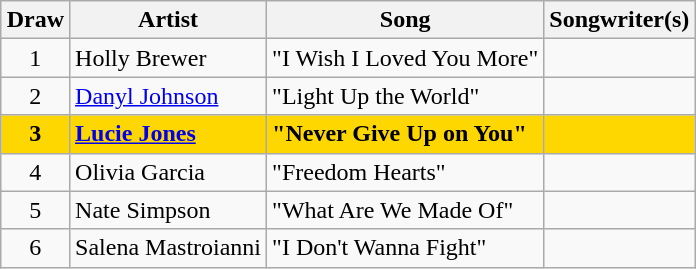<table class="sortable wikitable" style="margin: 1em auto 1em auto; text-align:center;">
<tr>
<th>Draw</th>
<th>Artist</th>
<th>Song</th>
<th class="unsortable">Songwriter(s)</th>
</tr>
<tr>
<td>1</td>
<td style="text-align:left;">Holly Brewer</td>
<td style="text-align:left;">"I Wish I Loved You More"</td>
<td style="text-align:left;"></td>
</tr>
<tr>
<td>2</td>
<td style="text-align:left;"><a href='#'>Danyl Johnson</a></td>
<td style="text-align:left;">"Light Up the World"</td>
<td style="text-align:left;"></td>
</tr>
<tr style="font-weight:bold; background:gold;">
<td>3</td>
<td style="text-align:left;"><a href='#'>Lucie Jones</a></td>
<td style="text-align:left;">"Never Give Up on You"</td>
<td style="text-align:left;"></td>
</tr>
<tr>
<td>4</td>
<td style="text-align:left;">Olivia Garcia</td>
<td style="text-align:left;">"Freedom Hearts"</td>
<td style="text-align:left;"></td>
</tr>
<tr>
<td>5</td>
<td style="text-align:left;">Nate Simpson</td>
<td style="text-align:left;">"What Are We Made Of"</td>
<td style="text-align:left;"></td>
</tr>
<tr>
<td>6</td>
<td style="text-align:left;">Salena Mastroianni</td>
<td style="text-align:left;">"I Don't Wanna Fight"</td>
<td style="text-align:left;"></td>
</tr>
</table>
